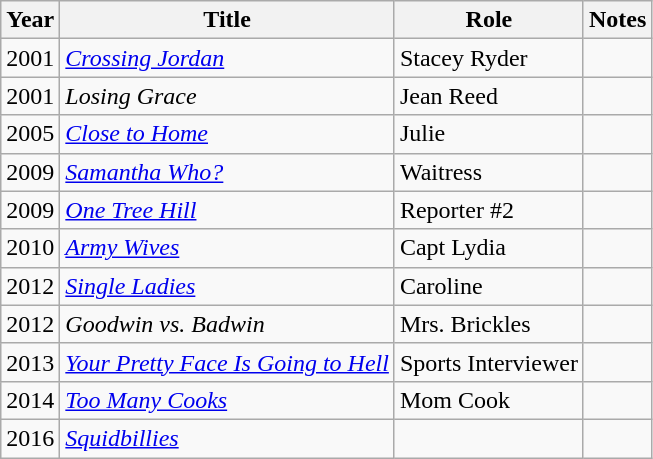<table class="wikitable sortable">
<tr>
<th>Year</th>
<th>Title</th>
<th>Role</th>
<th>Notes</th>
</tr>
<tr>
<td>2001</td>
<td><em><a href='#'>Crossing Jordan</a></em></td>
<td>Stacey Ryder</td>
<td></td>
</tr>
<tr>
<td>2001</td>
<td><em>Losing Grace</em></td>
<td>Jean Reed</td>
<td></td>
</tr>
<tr>
<td>2005</td>
<td><em><a href='#'>Close to Home</a></em></td>
<td>Julie</td>
<td></td>
</tr>
<tr>
<td>2009</td>
<td><em><a href='#'>Samantha Who?</a></em></td>
<td>Waitress</td>
<td></td>
</tr>
<tr>
<td>2009</td>
<td><em><a href='#'>One Tree Hill</a></em></td>
<td>Reporter #2</td>
<td></td>
</tr>
<tr>
<td>2010</td>
<td><em><a href='#'>Army Wives</a></em></td>
<td>Capt Lydia</td>
<td></td>
</tr>
<tr>
<td>2012</td>
<td><em><a href='#'>Single Ladies</a></em></td>
<td>Caroline</td>
<td></td>
</tr>
<tr>
<td>2012</td>
<td><em>Goodwin vs. Badwin</em></td>
<td>Mrs. Brickles</td>
<td></td>
</tr>
<tr>
<td>2013</td>
<td><em><a href='#'>Your Pretty Face Is Going to Hell</a></em></td>
<td>Sports Interviewer</td>
<td></td>
</tr>
<tr>
<td>2014</td>
<td><em><a href='#'>Too Many Cooks</a></em></td>
<td>Mom Cook</td>
<td></td>
</tr>
<tr>
<td>2016</td>
<td><em><a href='#'>Squidbillies</a></em></td>
<td></td>
<td></td>
</tr>
</table>
